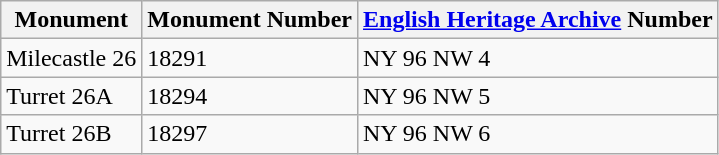<table class="wikitable">
<tr>
<th>Monument</th>
<th>Monument Number</th>
<th><a href='#'>English Heritage Archive</a> Number</th>
</tr>
<tr>
<td>Milecastle 26</td>
<td>18291</td>
<td>NY 96 NW 4</td>
</tr>
<tr>
<td>Turret 26A</td>
<td>18294</td>
<td>NY 96 NW 5</td>
</tr>
<tr>
<td>Turret 26B</td>
<td>18297</td>
<td>NY 96 NW 6</td>
</tr>
</table>
